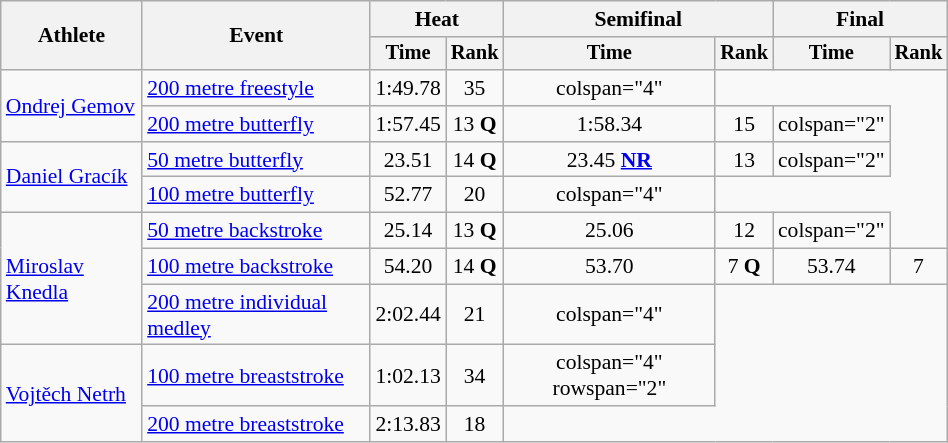<table class="wikitable" style="text-align:center; font-size:90%; width:50%;">
<tr>
<th rowspan="2">Athlete</th>
<th rowspan="2">Event</th>
<th colspan="2">Heat</th>
<th colspan="2">Semifinal</th>
<th colspan="2">Final</th>
</tr>
<tr style="font-size:95%">
<th>Time</th>
<th>Rank</th>
<th>Time</th>
<th>Rank</th>
<th>Time</th>
<th>Rank</th>
</tr>
<tr align=center>
<td align=left rowspan="2"><a href='#'>Ondrej Gemov</a></td>
<td align=left><a href='#'>200 metre freestyle</a></td>
<td>1:49.78</td>
<td>35</td>
<td>colspan="4" </td>
</tr>
<tr align=center>
<td align=left><a href='#'>200 metre butterfly</a></td>
<td>1:57.45</td>
<td>13 <strong>Q</strong></td>
<td>1:58.34</td>
<td>15</td>
<td>colspan="2" </td>
</tr>
<tr align=center>
<td align=left rowspan="2"><a href='#'>Daniel Gracík</a></td>
<td align=left><a href='#'>50 metre butterfly</a></td>
<td>23.51</td>
<td>14 <strong>Q</strong></td>
<td>23.45 <strong><a href='#'>NR</a></strong></td>
<td>13</td>
<td>colspan="2" </td>
</tr>
<tr align=center>
<td align=left><a href='#'>100 metre butterfly</a></td>
<td>52.77</td>
<td>20</td>
<td>colspan="4" </td>
</tr>
<tr align=center>
<td align=left rowspan="3"><a href='#'>Miroslav Knedla</a></td>
<td align=left><a href='#'>50 metre backstroke</a></td>
<td>25.14</td>
<td>13 <strong>Q</strong></td>
<td>25.06</td>
<td>12</td>
<td>colspan="2" </td>
</tr>
<tr align=center>
<td align=left><a href='#'>100 metre backstroke</a></td>
<td>54.20</td>
<td>14 <strong>Q</strong></td>
<td>53.70</td>
<td>7 <strong>Q</strong></td>
<td>53.74</td>
<td>7</td>
</tr>
<tr align=center>
<td align=left><a href='#'>200 metre individual medley</a></td>
<td>2:02.44</td>
<td>21</td>
<td>colspan="4" </td>
</tr>
<tr align=center>
<td align=left rowspan="2"><a href='#'>Vojtěch Netrh</a></td>
<td align=left><a href='#'>100 metre breaststroke</a></td>
<td>1:02.13</td>
<td>34</td>
<td>colspan="4"  rowspan="2" </td>
</tr>
<tr align=center>
<td align=left><a href='#'>200 metre breaststroke</a></td>
<td>2:13.83</td>
<td>18</td>
</tr>
</table>
